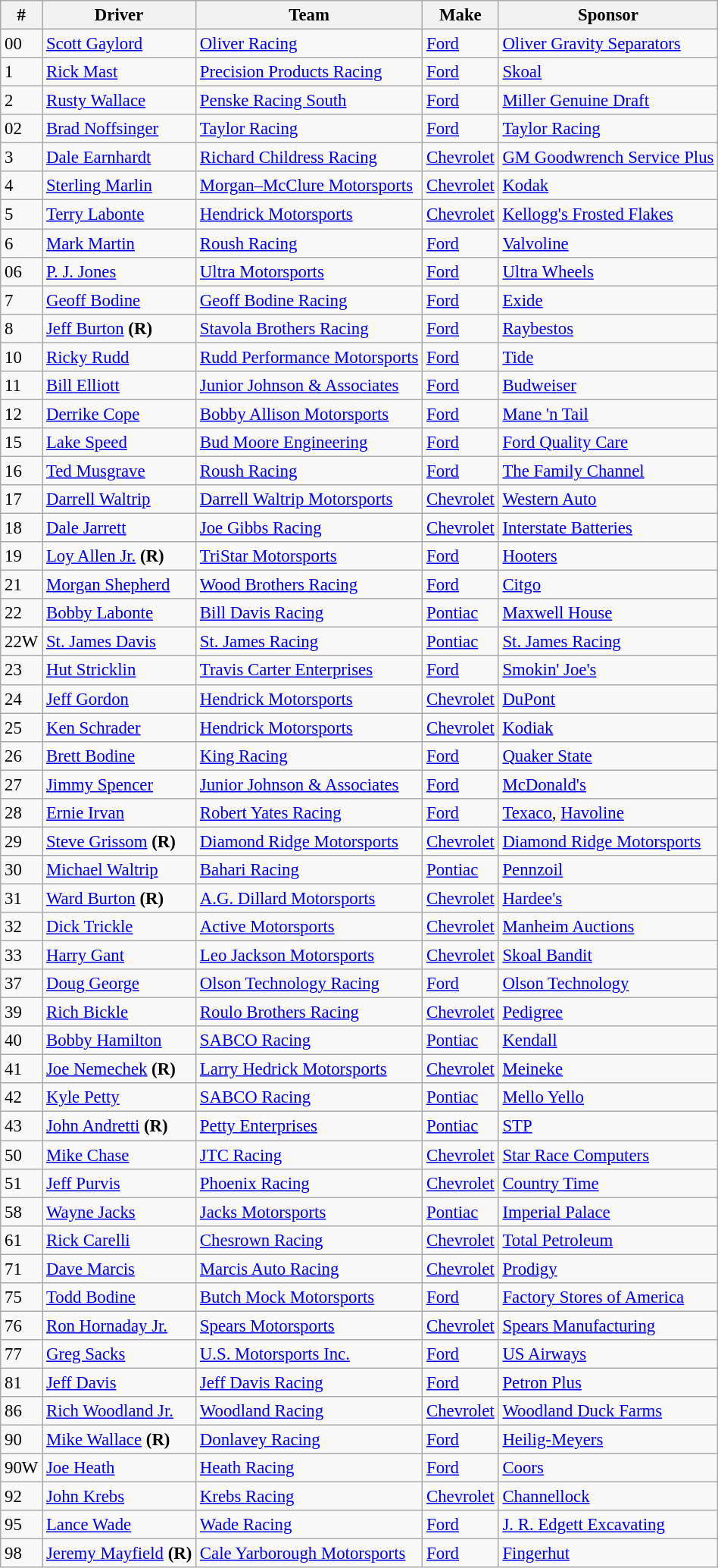<table class="wikitable" style="font-size:95%">
<tr>
<th>#</th>
<th>Driver</th>
<th>Team</th>
<th>Make</th>
<th>Sponsor</th>
</tr>
<tr>
<td>00</td>
<td><a href='#'>Scott Gaylord</a></td>
<td><a href='#'>Oliver Racing</a></td>
<td><a href='#'>Ford</a></td>
<td><a href='#'>Oliver Gravity Separators</a></td>
</tr>
<tr>
<td>1</td>
<td><a href='#'>Rick Mast</a></td>
<td><a href='#'>Precision Products Racing</a></td>
<td><a href='#'>Ford</a></td>
<td><a href='#'>Skoal</a></td>
</tr>
<tr>
<td>2</td>
<td><a href='#'>Rusty Wallace</a></td>
<td><a href='#'>Penske Racing South</a></td>
<td><a href='#'>Ford</a></td>
<td><a href='#'>Miller Genuine Draft</a></td>
</tr>
<tr>
<td>02</td>
<td><a href='#'>Brad Noffsinger</a></td>
<td><a href='#'>Taylor Racing</a></td>
<td><a href='#'>Ford</a></td>
<td><a href='#'>Taylor Racing</a></td>
</tr>
<tr>
<td>3</td>
<td><a href='#'>Dale Earnhardt</a></td>
<td><a href='#'>Richard Childress Racing</a></td>
<td><a href='#'>Chevrolet</a></td>
<td><a href='#'>GM Goodwrench Service Plus</a></td>
</tr>
<tr>
<td>4</td>
<td><a href='#'>Sterling Marlin</a></td>
<td><a href='#'>Morgan–McClure Motorsports</a></td>
<td><a href='#'>Chevrolet</a></td>
<td><a href='#'>Kodak</a></td>
</tr>
<tr>
<td>5</td>
<td><a href='#'>Terry Labonte</a></td>
<td><a href='#'>Hendrick Motorsports</a></td>
<td><a href='#'>Chevrolet</a></td>
<td><a href='#'>Kellogg's Frosted Flakes</a></td>
</tr>
<tr>
<td>6</td>
<td><a href='#'>Mark Martin</a></td>
<td><a href='#'>Roush Racing</a></td>
<td><a href='#'>Ford</a></td>
<td><a href='#'>Valvoline</a></td>
</tr>
<tr>
<td>06</td>
<td><a href='#'>P. J. Jones</a></td>
<td><a href='#'>Ultra Motorsports</a></td>
<td><a href='#'>Ford</a></td>
<td><a href='#'>Ultra Wheels</a></td>
</tr>
<tr>
<td>7</td>
<td><a href='#'>Geoff Bodine</a></td>
<td><a href='#'>Geoff Bodine Racing</a></td>
<td><a href='#'>Ford</a></td>
<td><a href='#'>Exide</a></td>
</tr>
<tr>
<td>8</td>
<td><a href='#'>Jeff Burton</a> <strong>(R)</strong></td>
<td><a href='#'>Stavola Brothers Racing</a></td>
<td><a href='#'>Ford</a></td>
<td><a href='#'>Raybestos</a></td>
</tr>
<tr>
<td>10</td>
<td><a href='#'>Ricky Rudd</a></td>
<td><a href='#'>Rudd Performance Motorsports</a></td>
<td><a href='#'>Ford</a></td>
<td><a href='#'>Tide</a></td>
</tr>
<tr>
<td>11</td>
<td><a href='#'>Bill Elliott</a></td>
<td><a href='#'>Junior Johnson & Associates</a></td>
<td><a href='#'>Ford</a></td>
<td><a href='#'>Budweiser</a></td>
</tr>
<tr>
<td>12</td>
<td><a href='#'>Derrike Cope</a></td>
<td><a href='#'>Bobby Allison Motorsports</a></td>
<td><a href='#'>Ford</a></td>
<td><a href='#'>Mane 'n Tail</a></td>
</tr>
<tr>
<td>15</td>
<td><a href='#'>Lake Speed</a></td>
<td><a href='#'>Bud Moore Engineering</a></td>
<td><a href='#'>Ford</a></td>
<td><a href='#'>Ford Quality Care</a></td>
</tr>
<tr>
<td>16</td>
<td><a href='#'>Ted Musgrave</a></td>
<td><a href='#'>Roush Racing</a></td>
<td><a href='#'>Ford</a></td>
<td><a href='#'>The Family Channel</a></td>
</tr>
<tr>
<td>17</td>
<td><a href='#'>Darrell Waltrip</a></td>
<td><a href='#'>Darrell Waltrip Motorsports</a></td>
<td><a href='#'>Chevrolet</a></td>
<td><a href='#'>Western Auto</a></td>
</tr>
<tr>
<td>18</td>
<td><a href='#'>Dale Jarrett</a></td>
<td><a href='#'>Joe Gibbs Racing</a></td>
<td><a href='#'>Chevrolet</a></td>
<td><a href='#'>Interstate Batteries</a></td>
</tr>
<tr>
<td>19</td>
<td><a href='#'>Loy Allen Jr.</a> <strong>(R)</strong></td>
<td><a href='#'>TriStar Motorsports</a></td>
<td><a href='#'>Ford</a></td>
<td><a href='#'>Hooters</a></td>
</tr>
<tr>
<td>21</td>
<td><a href='#'>Morgan Shepherd</a></td>
<td><a href='#'>Wood Brothers Racing</a></td>
<td><a href='#'>Ford</a></td>
<td><a href='#'>Citgo</a></td>
</tr>
<tr>
<td>22</td>
<td><a href='#'>Bobby Labonte</a></td>
<td><a href='#'>Bill Davis Racing</a></td>
<td><a href='#'>Pontiac</a></td>
<td><a href='#'>Maxwell House</a></td>
</tr>
<tr>
<td>22W</td>
<td><a href='#'>St. James Davis</a></td>
<td><a href='#'>St. James Racing</a></td>
<td><a href='#'>Pontiac</a></td>
<td><a href='#'>St. James Racing</a></td>
</tr>
<tr>
<td>23</td>
<td><a href='#'>Hut Stricklin</a></td>
<td><a href='#'>Travis Carter Enterprises</a></td>
<td><a href='#'>Ford</a></td>
<td><a href='#'>Smokin' Joe's</a></td>
</tr>
<tr>
<td>24</td>
<td><a href='#'>Jeff Gordon</a></td>
<td><a href='#'>Hendrick Motorsports</a></td>
<td><a href='#'>Chevrolet</a></td>
<td><a href='#'>DuPont</a></td>
</tr>
<tr>
<td>25</td>
<td><a href='#'>Ken Schrader</a></td>
<td><a href='#'>Hendrick Motorsports</a></td>
<td><a href='#'>Chevrolet</a></td>
<td><a href='#'>Kodiak</a></td>
</tr>
<tr>
<td>26</td>
<td><a href='#'>Brett Bodine</a></td>
<td><a href='#'>King Racing</a></td>
<td><a href='#'>Ford</a></td>
<td><a href='#'>Quaker State</a></td>
</tr>
<tr>
<td>27</td>
<td><a href='#'>Jimmy Spencer</a></td>
<td><a href='#'>Junior Johnson & Associates</a></td>
<td><a href='#'>Ford</a></td>
<td><a href='#'>McDonald's</a></td>
</tr>
<tr>
<td>28</td>
<td><a href='#'>Ernie Irvan</a></td>
<td><a href='#'>Robert Yates Racing</a></td>
<td><a href='#'>Ford</a></td>
<td><a href='#'>Texaco</a>, <a href='#'>Havoline</a></td>
</tr>
<tr>
<td>29</td>
<td><a href='#'>Steve Grissom</a> <strong>(R)</strong></td>
<td><a href='#'>Diamond Ridge Motorsports</a></td>
<td><a href='#'>Chevrolet</a></td>
<td><a href='#'>Diamond Ridge Motorsports</a></td>
</tr>
<tr>
<td>30</td>
<td><a href='#'>Michael Waltrip</a></td>
<td><a href='#'>Bahari Racing</a></td>
<td><a href='#'>Pontiac</a></td>
<td><a href='#'>Pennzoil</a></td>
</tr>
<tr>
<td>31</td>
<td><a href='#'>Ward Burton</a> <strong>(R)</strong></td>
<td><a href='#'>A.G. Dillard Motorsports</a></td>
<td><a href='#'>Chevrolet</a></td>
<td><a href='#'>Hardee's</a></td>
</tr>
<tr>
<td>32</td>
<td><a href='#'>Dick Trickle</a></td>
<td><a href='#'>Active Motorsports</a></td>
<td><a href='#'>Chevrolet</a></td>
<td><a href='#'>Manheim Auctions</a></td>
</tr>
<tr>
<td>33</td>
<td><a href='#'>Harry Gant</a></td>
<td><a href='#'>Leo Jackson Motorsports</a></td>
<td><a href='#'>Chevrolet</a></td>
<td><a href='#'>Skoal Bandit</a></td>
</tr>
<tr>
<td>37</td>
<td><a href='#'>Doug George</a></td>
<td><a href='#'>Olson Technology Racing</a></td>
<td><a href='#'>Ford</a></td>
<td><a href='#'>Olson Technology</a></td>
</tr>
<tr>
<td>39</td>
<td><a href='#'>Rich Bickle</a></td>
<td><a href='#'>Roulo Brothers Racing</a></td>
<td><a href='#'>Chevrolet</a></td>
<td><a href='#'>Pedigree</a></td>
</tr>
<tr>
<td>40</td>
<td><a href='#'>Bobby Hamilton</a></td>
<td><a href='#'>SABCO Racing</a></td>
<td><a href='#'>Pontiac</a></td>
<td><a href='#'>Kendall</a></td>
</tr>
<tr>
<td>41</td>
<td><a href='#'>Joe Nemechek</a> <strong>(R)</strong></td>
<td><a href='#'>Larry Hedrick Motorsports</a></td>
<td><a href='#'>Chevrolet</a></td>
<td><a href='#'>Meineke</a></td>
</tr>
<tr>
<td>42</td>
<td><a href='#'>Kyle Petty</a></td>
<td><a href='#'>SABCO Racing</a></td>
<td><a href='#'>Pontiac</a></td>
<td><a href='#'>Mello Yello</a></td>
</tr>
<tr>
<td>43</td>
<td><a href='#'>John Andretti</a> <strong>(R)</strong></td>
<td><a href='#'>Petty Enterprises</a></td>
<td><a href='#'>Pontiac</a></td>
<td><a href='#'>STP</a></td>
</tr>
<tr>
<td>50</td>
<td><a href='#'>Mike Chase</a></td>
<td><a href='#'>JTC Racing</a></td>
<td><a href='#'>Chevrolet</a></td>
<td><a href='#'>Star Race Computers</a></td>
</tr>
<tr>
<td>51</td>
<td><a href='#'>Jeff Purvis</a></td>
<td><a href='#'>Phoenix Racing</a></td>
<td><a href='#'>Chevrolet</a></td>
<td><a href='#'>Country Time</a></td>
</tr>
<tr>
<td>58</td>
<td><a href='#'>Wayne Jacks</a></td>
<td><a href='#'>Jacks Motorsports</a></td>
<td><a href='#'>Pontiac</a></td>
<td><a href='#'>Imperial Palace</a></td>
</tr>
<tr>
<td>61</td>
<td><a href='#'>Rick Carelli</a></td>
<td><a href='#'>Chesrown Racing</a></td>
<td><a href='#'>Chevrolet</a></td>
<td><a href='#'>Total Petroleum</a></td>
</tr>
<tr>
<td>71</td>
<td><a href='#'>Dave Marcis</a></td>
<td><a href='#'>Marcis Auto Racing</a></td>
<td><a href='#'>Chevrolet</a></td>
<td><a href='#'>Prodigy</a></td>
</tr>
<tr>
<td>75</td>
<td><a href='#'>Todd Bodine</a></td>
<td><a href='#'>Butch Mock Motorsports</a></td>
<td><a href='#'>Ford</a></td>
<td><a href='#'>Factory Stores of America</a></td>
</tr>
<tr>
<td>76</td>
<td><a href='#'>Ron Hornaday Jr.</a></td>
<td><a href='#'>Spears Motorsports</a></td>
<td><a href='#'>Chevrolet</a></td>
<td><a href='#'>Spears Manufacturing</a></td>
</tr>
<tr>
<td>77</td>
<td><a href='#'>Greg Sacks</a></td>
<td><a href='#'>U.S. Motorsports Inc.</a></td>
<td><a href='#'>Ford</a></td>
<td><a href='#'>US Airways</a></td>
</tr>
<tr>
<td>81</td>
<td><a href='#'>Jeff Davis</a></td>
<td><a href='#'>Jeff Davis Racing</a></td>
<td><a href='#'>Ford</a></td>
<td><a href='#'>Petron Plus</a></td>
</tr>
<tr>
<td>86</td>
<td><a href='#'>Rich Woodland Jr.</a></td>
<td><a href='#'>Woodland Racing</a></td>
<td><a href='#'>Chevrolet</a></td>
<td><a href='#'>Woodland Duck Farms</a></td>
</tr>
<tr>
<td>90</td>
<td><a href='#'>Mike Wallace</a> <strong>(R)</strong></td>
<td><a href='#'>Donlavey Racing</a></td>
<td><a href='#'>Ford</a></td>
<td><a href='#'>Heilig-Meyers</a></td>
</tr>
<tr>
<td>90W</td>
<td><a href='#'>Joe Heath</a></td>
<td><a href='#'>Heath Racing</a></td>
<td><a href='#'>Ford</a></td>
<td><a href='#'>Coors</a></td>
</tr>
<tr>
<td>92</td>
<td><a href='#'>John Krebs</a></td>
<td><a href='#'>Krebs Racing</a></td>
<td><a href='#'>Chevrolet</a></td>
<td><a href='#'>Channellock</a></td>
</tr>
<tr>
<td>95</td>
<td><a href='#'>Lance Wade</a></td>
<td><a href='#'>Wade Racing</a></td>
<td><a href='#'>Ford</a></td>
<td><a href='#'>J. R. Edgett Excavating</a></td>
</tr>
<tr>
<td>98</td>
<td><a href='#'>Jeremy Mayfield</a> <strong>(R)</strong></td>
<td><a href='#'>Cale Yarborough Motorsports</a></td>
<td><a href='#'>Ford</a></td>
<td><a href='#'>Fingerhut</a></td>
</tr>
</table>
